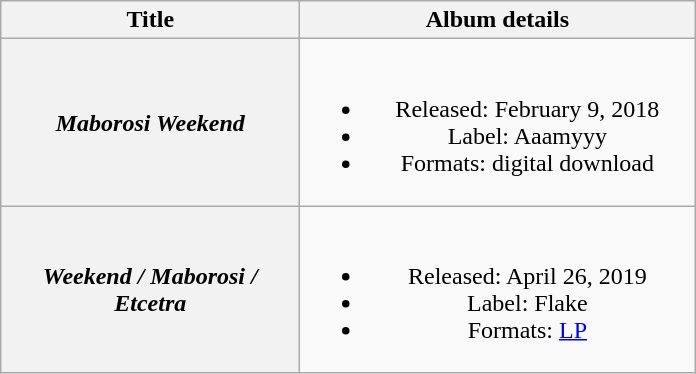<table class="wikitable plainrowheaders" style="text-align:center;">
<tr>
<th style="width:12em;" rowspan="1">Title</th>
<th style="width:16em;" rowspan="1">Album details</th>
</tr>
<tr>
<th scope="row"><em>Maborosi Weekend</em></th>
<td><br><ul><li>Released: February 9, 2018</li><li>Label: Aaamyyy</li><li>Formats: digital download</li></ul></td>
</tr>
<tr>
<th scope="row"><em>Weekend / Maborosi / Etcetra</em></th>
<td><br><ul><li>Released: April 26, 2019</li><li>Label: Flake</li><li>Formats: <a href='#'>LP</a></li></ul></td>
</tr>
</table>
